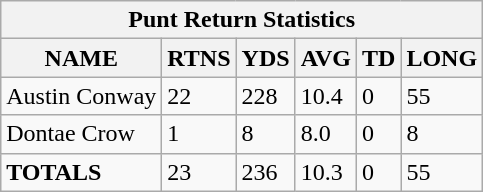<table class="wikitable sortable collapsible collapsed">
<tr>
<th colspan="8">Punt Return Statistics</th>
</tr>
<tr>
<th>NAME</th>
<th>RTNS</th>
<th>YDS</th>
<th>AVG</th>
<th>TD</th>
<th>LONG</th>
</tr>
<tr>
<td>Austin Conway</td>
<td>22</td>
<td>228</td>
<td>10.4</td>
<td>0</td>
<td>55</td>
</tr>
<tr>
<td>Dontae Crow</td>
<td>1</td>
<td>8</td>
<td>8.0</td>
<td>0</td>
<td>8</td>
</tr>
<tr>
<td><strong>TOTALS</strong></td>
<td>23</td>
<td>236</td>
<td>10.3</td>
<td>0</td>
<td>55</td>
</tr>
</table>
